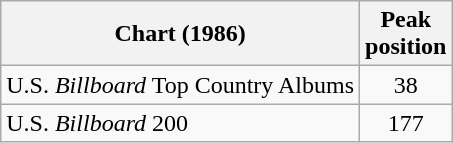<table class="wikitable">
<tr>
<th>Chart (1986)</th>
<th>Peak<br>position</th>
</tr>
<tr>
<td>U.S. <em>Billboard</em> Top Country Albums</td>
<td align="center">38</td>
</tr>
<tr>
<td>U.S. <em>Billboard</em> 200</td>
<td align="center">177</td>
</tr>
</table>
